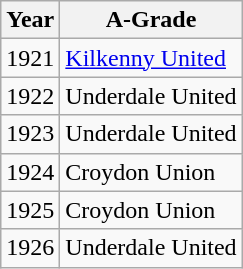<table class="wikitable">
<tr>
<th>Year</th>
<th>A-Grade</th>
</tr>
<tr>
<td>1921</td>
<td><a href='#'>Kilkenny United</a></td>
</tr>
<tr>
<td>1922</td>
<td>Underdale United</td>
</tr>
<tr>
<td>1923</td>
<td>Underdale United</td>
</tr>
<tr>
<td>1924</td>
<td>Croydon Union</td>
</tr>
<tr>
<td>1925</td>
<td>Croydon Union</td>
</tr>
<tr>
<td>1926</td>
<td>Underdale United</td>
</tr>
</table>
